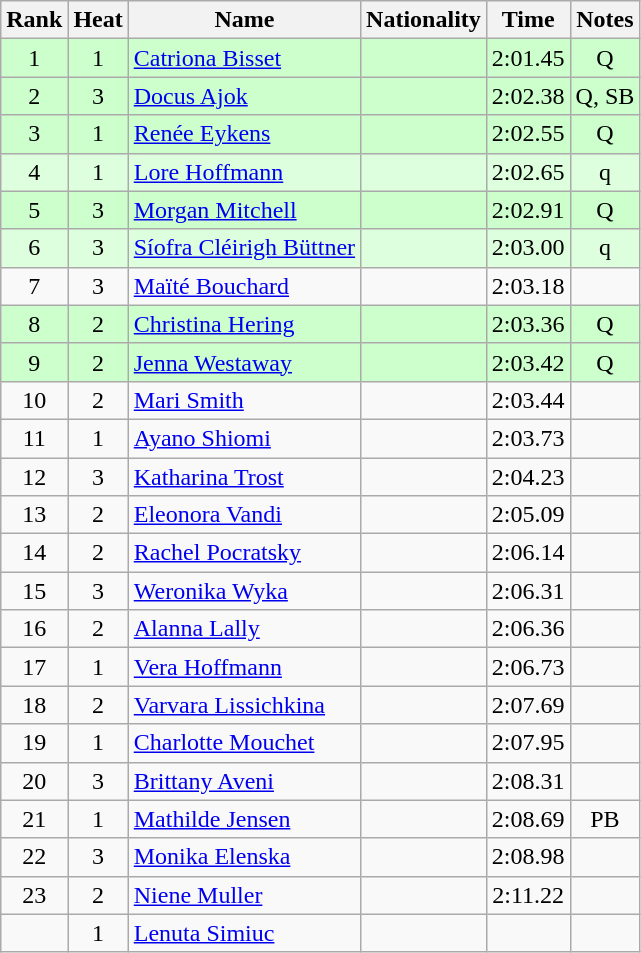<table class="wikitable sortable" style="text-align:center">
<tr>
<th>Rank</th>
<th>Heat</th>
<th>Name</th>
<th>Nationality</th>
<th>Time</th>
<th>Notes</th>
</tr>
<tr bgcolor=ccffcc>
<td>1</td>
<td>1</td>
<td align=left><a href='#'>Catriona Bisset</a></td>
<td align=left></td>
<td>2:01.45</td>
<td>Q</td>
</tr>
<tr bgcolor=ccffcc>
<td>2</td>
<td>3</td>
<td align=left><a href='#'>Docus Ajok</a></td>
<td align=left></td>
<td>2:02.38</td>
<td>Q, SB</td>
</tr>
<tr bgcolor=ccffcc>
<td>3</td>
<td>1</td>
<td align=left><a href='#'>Renée Eykens</a></td>
<td align=left></td>
<td>2:02.55</td>
<td>Q</td>
</tr>
<tr bgcolor=ddffdd>
<td>4</td>
<td>1</td>
<td align=left><a href='#'>Lore Hoffmann</a></td>
<td align=left></td>
<td>2:02.65</td>
<td>q</td>
</tr>
<tr bgcolor=ccffcc>
<td>5</td>
<td>3</td>
<td align=left><a href='#'>Morgan Mitchell</a></td>
<td align=left></td>
<td>2:02.91</td>
<td>Q</td>
</tr>
<tr bgcolor=ddffdd>
<td>6</td>
<td>3</td>
<td align=left><a href='#'>Síofra Cléirigh Büttner</a></td>
<td align=left></td>
<td>2:03.00</td>
<td>q</td>
</tr>
<tr>
<td>7</td>
<td>3</td>
<td align=left><a href='#'>Maïté Bouchard</a></td>
<td align=left></td>
<td>2:03.18</td>
<td></td>
</tr>
<tr bgcolor=ccffcc>
<td>8</td>
<td>2</td>
<td align=left><a href='#'>Christina Hering</a></td>
<td align=left></td>
<td>2:03.36</td>
<td>Q</td>
</tr>
<tr bgcolor=ccffcc>
<td>9</td>
<td>2</td>
<td align=left><a href='#'>Jenna Westaway</a></td>
<td align=left></td>
<td>2:03.42</td>
<td>Q</td>
</tr>
<tr>
<td>10</td>
<td>2</td>
<td align=left><a href='#'>Mari Smith</a></td>
<td align=left></td>
<td>2:03.44</td>
<td></td>
</tr>
<tr>
<td>11</td>
<td>1</td>
<td align=left><a href='#'>Ayano Shiomi</a></td>
<td align=left></td>
<td>2:03.73</td>
<td></td>
</tr>
<tr>
<td>12</td>
<td>3</td>
<td align=left><a href='#'>Katharina Trost</a></td>
<td align=left></td>
<td>2:04.23</td>
<td></td>
</tr>
<tr>
<td>13</td>
<td>2</td>
<td align=left><a href='#'>Eleonora Vandi</a></td>
<td align=left></td>
<td>2:05.09</td>
<td></td>
</tr>
<tr>
<td>14</td>
<td>2</td>
<td align=left><a href='#'>Rachel Pocratsky</a></td>
<td align=left></td>
<td>2:06.14</td>
<td></td>
</tr>
<tr>
<td>15</td>
<td>3</td>
<td align=left><a href='#'>Weronika Wyka</a></td>
<td align=left></td>
<td>2:06.31</td>
<td></td>
</tr>
<tr>
<td>16</td>
<td>2</td>
<td align=left><a href='#'>Alanna Lally</a></td>
<td align=left></td>
<td>2:06.36</td>
<td></td>
</tr>
<tr>
<td>17</td>
<td>1</td>
<td align=left><a href='#'>Vera Hoffmann</a></td>
<td align=left></td>
<td>2:06.73</td>
<td></td>
</tr>
<tr>
<td>18</td>
<td>2</td>
<td align=left><a href='#'>Varvara Lissichkina</a></td>
<td align=left></td>
<td>2:07.69</td>
<td></td>
</tr>
<tr>
<td>19</td>
<td>1</td>
<td align=left><a href='#'>Charlotte Mouchet</a></td>
<td align=left></td>
<td>2:07.95</td>
<td></td>
</tr>
<tr>
<td>20</td>
<td>3</td>
<td align=left><a href='#'>Brittany Aveni</a></td>
<td align=left></td>
<td>2:08.31</td>
<td></td>
</tr>
<tr>
<td>21</td>
<td>1</td>
<td align=left><a href='#'>Mathilde Jensen</a></td>
<td align=left></td>
<td>2:08.69</td>
<td>PB</td>
</tr>
<tr>
<td>22</td>
<td>3</td>
<td align=left><a href='#'>Monika Elenska</a></td>
<td align=left></td>
<td>2:08.98</td>
<td></td>
</tr>
<tr>
<td>23</td>
<td>2</td>
<td align=left><a href='#'>Niene Muller</a></td>
<td align=left></td>
<td>2:11.22</td>
<td></td>
</tr>
<tr>
<td></td>
<td>1</td>
<td align=left><a href='#'>Lenuta Simiuc</a></td>
<td align=left></td>
<td></td>
<td></td>
</tr>
</table>
